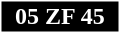<table style="border: 1px solid white; color:white; margin-left: auto; margin-right: auto;" cellspacing="0" cellpadding="0" width="80px">
<tr>
<td align="center" height="20" style="background:#000000;"><span><strong>05 ZF 45</strong></span></td>
</tr>
</table>
